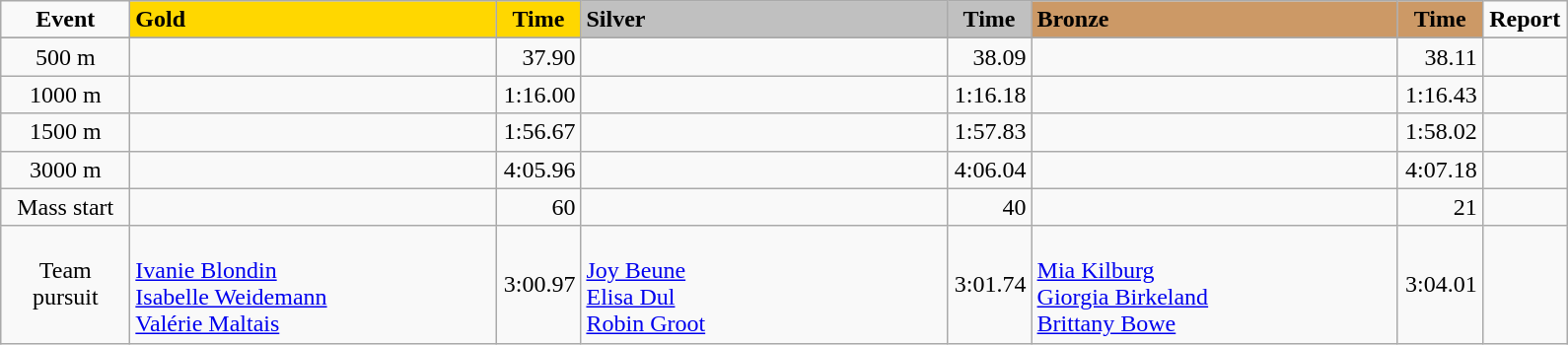<table class="wikitable">
<tr>
<td width="80" align="center"><strong>Event</strong></td>
<td width="240" bgcolor="gold"><strong>Gold</strong></td>
<td width="50" bgcolor="gold" align="center"><strong>Time</strong></td>
<td width="240" bgcolor="silver"><strong>Silver</strong></td>
<td width="50" bgcolor="silver" align="center"><strong>Time</strong></td>
<td width="240" bgcolor="#CC9966"><strong>Bronze</strong></td>
<td width="50" bgcolor="#CC9966" align="center"><strong>Time</strong></td>
<td width="50" align="center"><strong>Report</strong></td>
</tr>
<tr bgcolor="#cccccc">
</tr>
<tr>
<td align="center">500 m</td>
<td></td>
<td align="right">37.90</td>
<td></td>
<td align="right">38.09</td>
<td></td>
<td align="right">38.11</td>
<td align="center"></td>
</tr>
<tr>
<td align="center">1000 m</td>
<td></td>
<td align="right">1:16.00</td>
<td></td>
<td align="right">1:16.18</td>
<td></td>
<td align="right">1:16.43</td>
<td align="center"></td>
</tr>
<tr>
<td align="center">1500 m</td>
<td></td>
<td align="right">1:56.67</td>
<td></td>
<td align="right">1:57.83</td>
<td></td>
<td align="right">1:58.02</td>
<td align="center"></td>
</tr>
<tr>
<td align="center">3000 m</td>
<td></td>
<td align="right">4:05.96</td>
<td></td>
<td align="right">4:06.04</td>
<td></td>
<td align="right">4:07.18</td>
<td align="center"></td>
</tr>
<tr>
<td align="center">Mass start</td>
<td></td>
<td align="right">60</td>
<td></td>
<td align="right">40</td>
<td></td>
<td align="right">21</td>
<td align="center"></td>
</tr>
<tr>
<td align="center">Team pursuit</td>
<td><br><a href='#'>Ivanie Blondin</a><br><a href='#'>Isabelle Weidemann</a><br><a href='#'>Valérie Maltais</a></td>
<td align="right">3:00.97</td>
<td><br><a href='#'>Joy Beune</a><br><a href='#'>Elisa Dul</a><br><a href='#'>Robin Groot</a></td>
<td align="right">3:01.74</td>
<td><br><a href='#'>Mia Kilburg</a><br><a href='#'>Giorgia Birkeland</a><br><a href='#'>Brittany Bowe</a></td>
<td align="right">3:04.01</td>
<td align="center"></td>
</tr>
</table>
